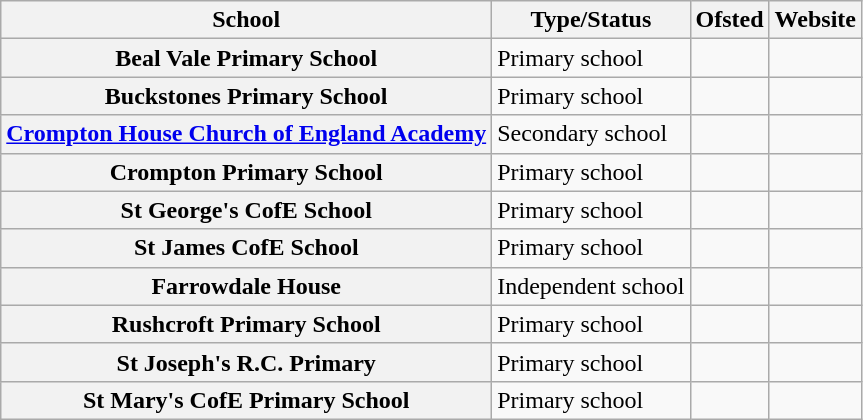<table class="wikitable">
<tr>
<th>School</th>
<th>Type/Status</th>
<th>Ofsted</th>
<th>Website</th>
</tr>
<tr>
<th>Beal Vale Primary School</th>
<td>Primary school</td>
<td></td>
<td></td>
</tr>
<tr>
<th>Buckstones Primary School</th>
<td>Primary school</td>
<td></td>
<td></td>
</tr>
<tr>
<th><a href='#'>Crompton House Church of England Academy</a></th>
<td>Secondary school</td>
<td></td>
<td></td>
</tr>
<tr>
<th>Crompton Primary School</th>
<td>Primary school</td>
<td></td>
<td></td>
</tr>
<tr>
<th>St George's CofE School</th>
<td>Primary school</td>
<td></td>
<td></td>
</tr>
<tr>
<th>St James CofE School</th>
<td>Primary school</td>
<td></td>
<td></td>
</tr>
<tr>
<th>Farrowdale House</th>
<td>Independent school</td>
<td></td>
<td></td>
</tr>
<tr>
<th>Rushcroft Primary School</th>
<td>Primary school</td>
<td></td>
<td></td>
</tr>
<tr>
<th>St Joseph's R.C. Primary</th>
<td>Primary school</td>
<td></td>
<td></td>
</tr>
<tr>
<th>St Mary's CofE Primary School</th>
<td>Primary school</td>
<td></td>
<td></td>
</tr>
</table>
